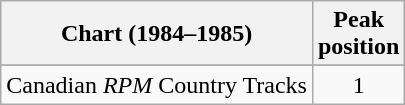<table class="wikitable sortable">
<tr>
<th align="left">Chart (1984–1985)</th>
<th align="center">Peak<br>position</th>
</tr>
<tr>
</tr>
<tr>
<td align="left">Canadian <em>RPM</em> Country Tracks</td>
<td align="center">1</td>
</tr>
</table>
